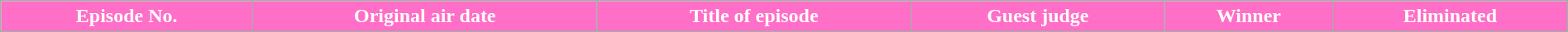<table class="wikitable plainrowheaders" style="width:100%; margin:auto; background:#fff;">
<tr>
<th style="background:#FF6EC7; color:#fff; text-align:center;">Episode No.</th>
<th ! style="background:#FF6EC7; color:#fff; text-align:center;">Original air date</th>
<th ! style="background:#FF6EC7; color:#fff; text-align:center;">Title of episode</th>
<th ! style="background:#FF6EC7; color:#fff; text-align:center;">Guest judge</th>
<th ! style="background:#FF6EC7; color:#fff; text-align:center;">Winner</th>
<th ! style="background:#FF6EC7; color:#fff; text-align:center;">Eliminated<br>








</th>
</tr>
</table>
